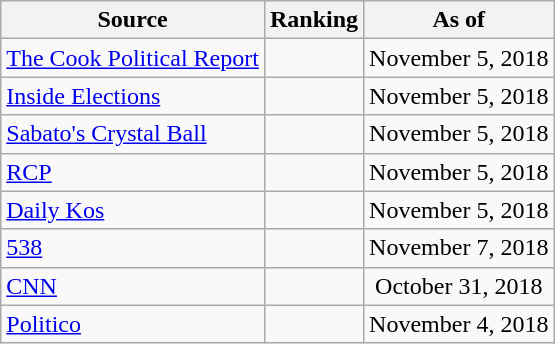<table class="wikitable" style="text-align:center">
<tr>
<th>Source</th>
<th>Ranking</th>
<th>As of</th>
</tr>
<tr>
<td align=left><a href='#'>The Cook Political Report</a></td>
<td></td>
<td>November 5, 2018</td>
</tr>
<tr>
<td align=left><a href='#'>Inside Elections</a></td>
<td></td>
<td>November 5, 2018</td>
</tr>
<tr>
<td align=left><a href='#'>Sabato's Crystal Ball</a></td>
<td></td>
<td>November 5, 2018</td>
</tr>
<tr>
<td align="left"><a href='#'>RCP</a></td>
<td></td>
<td>November 5, 2018</td>
</tr>
<tr>
<td align="left"><a href='#'>Daily Kos</a></td>
<td></td>
<td>November 5, 2018</td>
</tr>
<tr>
<td align="left"><a href='#'>538</a></td>
<td></td>
<td>November 7, 2018</td>
</tr>
<tr>
<td align="left"><a href='#'>CNN</a></td>
<td></td>
<td>October 31, 2018</td>
</tr>
<tr>
<td align="left"><a href='#'>Politico</a></td>
<td></td>
<td>November 4, 2018</td>
</tr>
</table>
